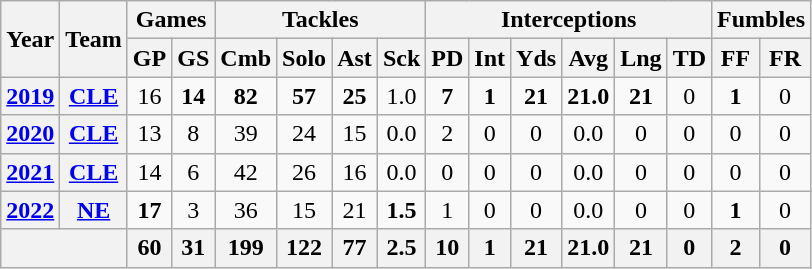<table class="wikitable" style="text-align: center;">
<tr>
<th rowspan="2">Year</th>
<th rowspan="2">Team</th>
<th colspan="2">Games</th>
<th colspan="4">Tackles</th>
<th colspan="6">Interceptions</th>
<th colspan="2">Fumbles</th>
</tr>
<tr>
<th>GP</th>
<th>GS</th>
<th>Cmb</th>
<th>Solo</th>
<th>Ast</th>
<th>Sck</th>
<th>PD</th>
<th>Int</th>
<th>Yds</th>
<th>Avg</th>
<th>Lng</th>
<th>TD</th>
<th>FF</th>
<th>FR</th>
</tr>
<tr>
<th><a href='#'>2019</a></th>
<th><a href='#'>CLE</a></th>
<td>16</td>
<td><strong>14</strong></td>
<td><strong>82</strong></td>
<td><strong>57</strong></td>
<td><strong>25</strong></td>
<td>1.0</td>
<td><strong>7</strong></td>
<td><strong>1</strong></td>
<td><strong>21</strong></td>
<td><strong>21.0</strong></td>
<td><strong>21</strong></td>
<td>0</td>
<td><strong>1</strong></td>
<td>0</td>
</tr>
<tr>
<th><a href='#'>2020</a></th>
<th><a href='#'>CLE</a></th>
<td>13</td>
<td>8</td>
<td>39</td>
<td>24</td>
<td>15</td>
<td>0.0</td>
<td>2</td>
<td>0</td>
<td>0</td>
<td>0.0</td>
<td>0</td>
<td>0</td>
<td>0</td>
<td>0</td>
</tr>
<tr>
<th><a href='#'>2021</a></th>
<th><a href='#'>CLE</a></th>
<td>14</td>
<td>6</td>
<td>42</td>
<td>26</td>
<td>16</td>
<td>0.0</td>
<td>0</td>
<td>0</td>
<td>0</td>
<td>0.0</td>
<td>0</td>
<td>0</td>
<td>0</td>
<td>0</td>
</tr>
<tr>
<th><a href='#'>2022</a></th>
<th><a href='#'>NE</a></th>
<td><strong>17</strong></td>
<td>3</td>
<td>36</td>
<td>15</td>
<td>21</td>
<td><strong>1.5</strong></td>
<td>1</td>
<td>0</td>
<td>0</td>
<td>0.0</td>
<td>0</td>
<td>0</td>
<td><strong>1</strong></td>
<td>0</td>
</tr>
<tr>
<th colspan="2"></th>
<th>60</th>
<th>31</th>
<th>199</th>
<th>122</th>
<th>77</th>
<th>2.5</th>
<th>10</th>
<th>1</th>
<th>21</th>
<th>21.0</th>
<th>21</th>
<th>0</th>
<th>2</th>
<th>0</th>
</tr>
</table>
